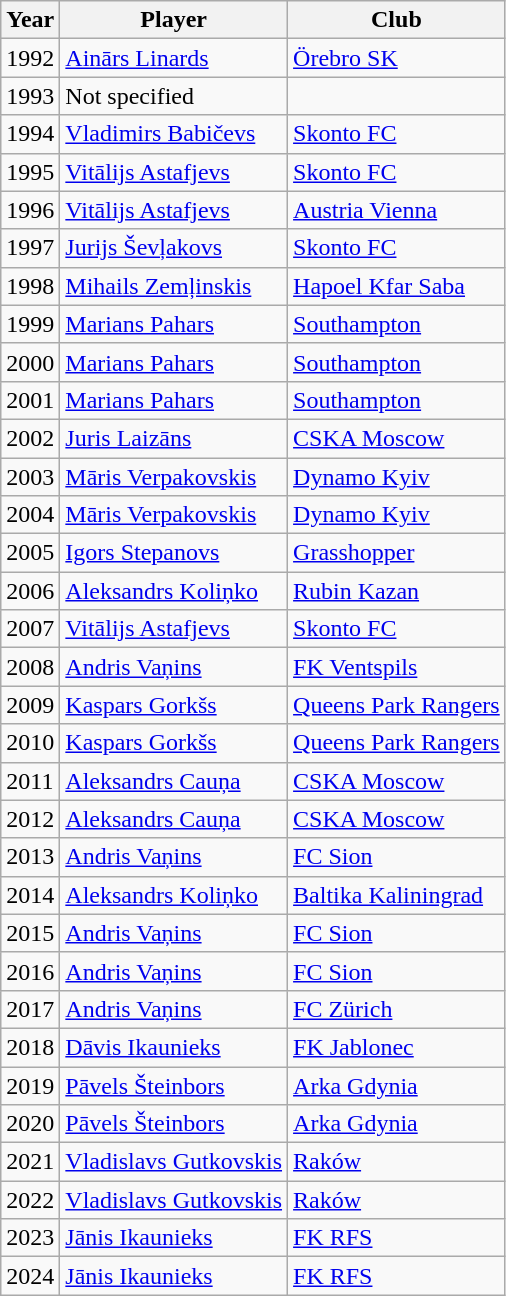<table class="wikitable">
<tr>
<th>Year</th>
<th>Player</th>
<th>Club</th>
</tr>
<tr>
<td>1992</td>
<td><a href='#'>Ainārs Linards</a></td>
<td> <a href='#'>Örebro SK</a></td>
</tr>
<tr>
<td>1993</td>
<td>Not specified</td>
</tr>
<tr>
<td>1994</td>
<td><a href='#'>Vladimirs Babičevs</a></td>
<td> <a href='#'>Skonto FC</a></td>
</tr>
<tr>
<td>1995</td>
<td><a href='#'>Vitālijs Astafjevs</a></td>
<td> <a href='#'>Skonto FC</a></td>
</tr>
<tr>
<td>1996</td>
<td><a href='#'>Vitālijs Astafjevs</a></td>
<td> <a href='#'>Austria Vienna</a></td>
</tr>
<tr>
<td>1997</td>
<td><a href='#'>Jurijs Ševļakovs</a></td>
<td> <a href='#'>Skonto FC</a></td>
</tr>
<tr>
<td>1998</td>
<td><a href='#'>Mihails Zemļinskis</a></td>
<td> <a href='#'>Hapoel Kfar Saba</a></td>
</tr>
<tr>
<td>1999</td>
<td><a href='#'>Marians Pahars</a></td>
<td> <a href='#'>Southampton</a></td>
</tr>
<tr>
<td>2000</td>
<td><a href='#'>Marians Pahars</a></td>
<td> <a href='#'>Southampton</a></td>
</tr>
<tr>
<td>2001</td>
<td><a href='#'>Marians Pahars</a></td>
<td> <a href='#'>Southampton</a></td>
</tr>
<tr>
<td>2002</td>
<td><a href='#'>Juris Laizāns</a></td>
<td> <a href='#'>CSKA Moscow</a></td>
</tr>
<tr>
<td>2003</td>
<td><a href='#'>Māris Verpakovskis</a></td>
<td> <a href='#'>Dynamo Kyiv</a></td>
</tr>
<tr>
<td>2004</td>
<td><a href='#'>Māris Verpakovskis</a></td>
<td> <a href='#'>Dynamo Kyiv</a></td>
</tr>
<tr>
<td>2005</td>
<td><a href='#'>Igors Stepanovs</a></td>
<td> <a href='#'>Grasshopper</a></td>
</tr>
<tr>
<td>2006</td>
<td><a href='#'>Aleksandrs Koliņko</a></td>
<td> <a href='#'>Rubin Kazan</a></td>
</tr>
<tr>
<td>2007</td>
<td><a href='#'>Vitālijs Astafjevs</a></td>
<td> <a href='#'>Skonto FC</a></td>
</tr>
<tr>
<td>2008</td>
<td><a href='#'>Andris Vaņins</a></td>
<td> <a href='#'>FK Ventspils</a></td>
</tr>
<tr>
<td>2009</td>
<td><a href='#'>Kaspars Gorkšs</a></td>
<td> <a href='#'>Queens Park Rangers</a></td>
</tr>
<tr>
<td>2010</td>
<td><a href='#'>Kaspars Gorkšs</a></td>
<td> <a href='#'>Queens Park Rangers</a></td>
</tr>
<tr>
<td>2011</td>
<td><a href='#'>Aleksandrs Cauņa</a></td>
<td> <a href='#'>CSKA Moscow</a></td>
</tr>
<tr>
<td>2012</td>
<td><a href='#'>Aleksandrs Cauņa</a></td>
<td> <a href='#'>CSKA Moscow</a></td>
</tr>
<tr>
<td>2013</td>
<td><a href='#'>Andris Vaņins</a></td>
<td> <a href='#'>FC Sion</a></td>
</tr>
<tr>
<td>2014</td>
<td><a href='#'>Aleksandrs Koliņko</a></td>
<td> <a href='#'>Baltika Kaliningrad</a></td>
</tr>
<tr>
<td>2015</td>
<td><a href='#'>Andris Vaņins</a></td>
<td> <a href='#'>FC Sion</a></td>
</tr>
<tr>
<td>2016</td>
<td><a href='#'>Andris Vaņins</a></td>
<td> <a href='#'>FC Sion</a></td>
</tr>
<tr>
<td>2017</td>
<td><a href='#'>Andris Vaņins</a></td>
<td> <a href='#'>FC Zürich</a></td>
</tr>
<tr>
<td>2018</td>
<td><a href='#'>Dāvis Ikaunieks</a></td>
<td> <a href='#'>FK Jablonec</a></td>
</tr>
<tr>
<td>2019</td>
<td><a href='#'>Pāvels Šteinbors</a></td>
<td> <a href='#'>Arka Gdynia</a></td>
</tr>
<tr>
<td>2020</td>
<td><a href='#'>Pāvels Šteinbors</a></td>
<td> <a href='#'>Arka Gdynia</a></td>
</tr>
<tr>
<td>2021</td>
<td><a href='#'>Vladislavs Gutkovskis</a></td>
<td> <a href='#'>Raków</a></td>
</tr>
<tr>
<td>2022</td>
<td><a href='#'>Vladislavs Gutkovskis</a></td>
<td> <a href='#'>Raków</a></td>
</tr>
<tr>
<td>2023</td>
<td><a href='#'>Jānis Ikaunieks</a></td>
<td> <a href='#'>FK RFS</a></td>
</tr>
<tr>
<td>2024</td>
<td><a href='#'>Jānis Ikaunieks</a></td>
<td> <a href='#'>FK RFS</a></td>
</tr>
</table>
